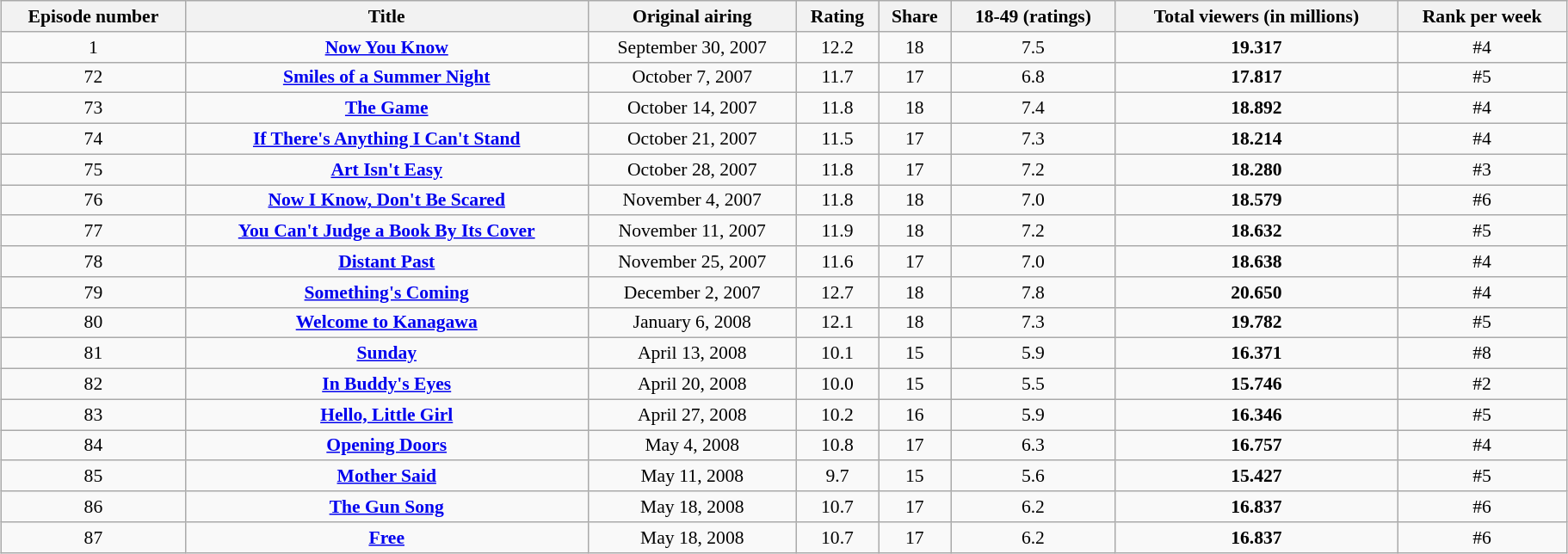<table class="wikitable" style="font-size:90%; text-align:center; width: 96%; margin-left: auto; margin-right: auto;">
<tr>
<th>Episode number<br></th>
<th>Title</th>
<th>Original airing</th>
<th>Rating</th>
<th>Share</th>
<th>18-49 (ratings) </th>
<th>Total viewers (in millions)</th>
<th>Rank per week</th>
</tr>
<tr>
<td>1<br></td>
<td><strong><a href='#'>Now You Know</a></strong></td>
<td>September 30, 2007</td>
<td>12.2</td>
<td>18</td>
<td>7.5</td>
<td><strong>19.317</strong></td>
<td>#4</td>
</tr>
<tr>
<td>72<br></td>
<td><strong><a href='#'>Smiles of a Summer Night</a></strong></td>
<td>October 7, 2007</td>
<td>11.7</td>
<td>17</td>
<td>6.8</td>
<td><strong>17.817</strong></td>
<td>#5</td>
</tr>
<tr>
<td>73<br></td>
<td><strong><a href='#'>The Game</a></strong></td>
<td>October 14, 2007</td>
<td>11.8</td>
<td>18</td>
<td>7.4</td>
<td><strong>18.892</strong></td>
<td>#4</td>
</tr>
<tr>
<td>74<br></td>
<td><strong><a href='#'>If There's Anything I Can't Stand</a></strong></td>
<td>October 21, 2007</td>
<td>11.5</td>
<td>17</td>
<td>7.3</td>
<td><strong>18.214</strong></td>
<td>#4</td>
</tr>
<tr>
<td>75<br></td>
<td><strong><a href='#'>Art Isn't Easy</a></strong></td>
<td>October 28, 2007</td>
<td>11.8</td>
<td>17</td>
<td>7.2</td>
<td><strong>18.280</strong></td>
<td>#3</td>
</tr>
<tr>
<td>76<br></td>
<td><strong><a href='#'>Now I Know, Don't Be Scared</a></strong></td>
<td>November 4, 2007</td>
<td>11.8</td>
<td>18</td>
<td>7.0</td>
<td><strong>18.579</strong></td>
<td>#6</td>
</tr>
<tr>
<td>77<br></td>
<td><strong><a href='#'>You Can't Judge a Book By Its Cover</a></strong></td>
<td>November 11, 2007</td>
<td>11.9</td>
<td>18</td>
<td>7.2</td>
<td><strong>18.632</strong></td>
<td>#5</td>
</tr>
<tr>
<td>78<br></td>
<td><strong><a href='#'>Distant Past</a></strong></td>
<td>November 25, 2007</td>
<td>11.6</td>
<td>17</td>
<td>7.0</td>
<td><strong>18.638</strong></td>
<td>#4</td>
</tr>
<tr>
<td>79<br></td>
<td><strong><a href='#'>Something's Coming</a></strong></td>
<td>December 2, 2007</td>
<td>12.7</td>
<td>18</td>
<td>7.8</td>
<td><strong>20.650</strong></td>
<td>#4</td>
</tr>
<tr>
<td>80<br></td>
<td><strong><a href='#'>Welcome to Kanagawa</a></strong></td>
<td>January 6, 2008</td>
<td>12.1</td>
<td>18</td>
<td>7.3</td>
<td><strong>19.782</strong></td>
<td>#5</td>
</tr>
<tr>
<td>81<br></td>
<td><strong><a href='#'>Sunday</a></strong></td>
<td>April 13, 2008</td>
<td>10.1</td>
<td>15</td>
<td>5.9</td>
<td><strong>16.371</strong></td>
<td>#8</td>
</tr>
<tr>
<td>82<br></td>
<td><strong><a href='#'>In Buddy's Eyes</a></strong></td>
<td>April 20, 2008</td>
<td>10.0</td>
<td>15</td>
<td>5.5</td>
<td><strong>15.746</strong></td>
<td>#2</td>
</tr>
<tr>
<td>83<br></td>
<td><strong><a href='#'>Hello, Little Girl</a></strong></td>
<td>April 27, 2008</td>
<td>10.2</td>
<td>16</td>
<td>5.9</td>
<td><strong>16.346</strong></td>
<td>#5</td>
</tr>
<tr>
<td>84<br></td>
<td><strong><a href='#'>Opening Doors</a></strong></td>
<td>May 4, 2008</td>
<td>10.8</td>
<td>17</td>
<td>6.3</td>
<td><strong>16.757</strong></td>
<td>#4</td>
</tr>
<tr>
<td>85<br></td>
<td><strong><a href='#'>Mother Said</a></strong></td>
<td>May 11, 2008</td>
<td>9.7</td>
<td>15</td>
<td>5.6</td>
<td><strong>15.427</strong></td>
<td>#5</td>
</tr>
<tr>
<td>86<br></td>
<td><strong><a href='#'>The Gun Song</a></strong></td>
<td>May 18, 2008</td>
<td>10.7</td>
<td>17</td>
<td>6.2</td>
<td><strong>16.837</strong></td>
<td>#6</td>
</tr>
<tr>
<td>87<br></td>
<td><strong><a href='#'>Free</a></strong></td>
<td>May 18, 2008</td>
<td>10.7</td>
<td>17</td>
<td>6.2</td>
<td><strong>16.837</strong></td>
<td>#6</td>
</tr>
</table>
